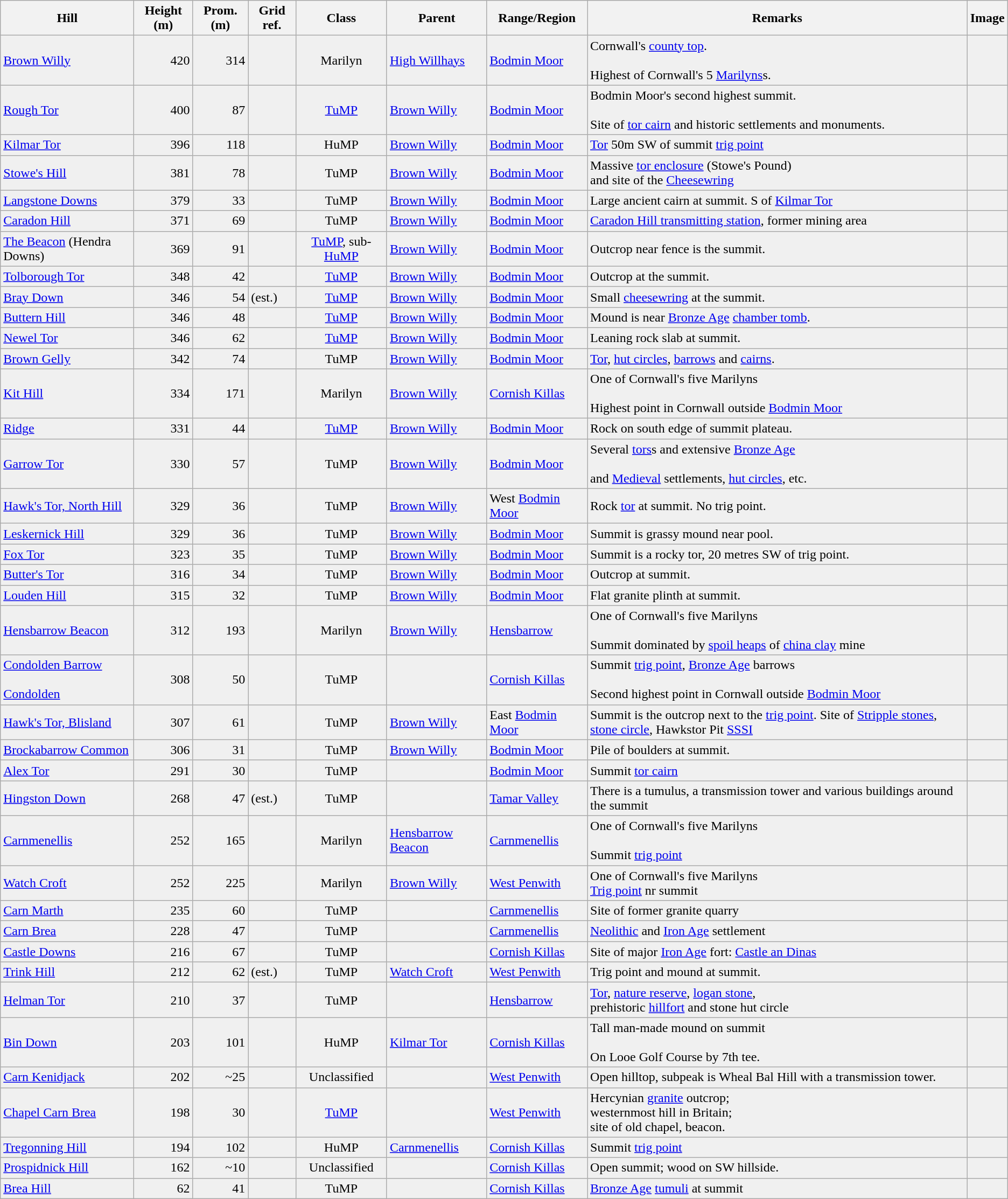<table class="wikitable sortable" style="border-collapse: collapse; background:#f0f0f0;":#f0f0f0;">
<tr>
<th>Hill</th>
<th>Height (m)</th>
<th>Prom. (m)</th>
<th>Grid ref.</th>
<th>Class</th>
<th>Parent</th>
<th>Range/Region</th>
<th class="unsortable">Remarks</th>
<th class="unsortable">Image</th>
</tr>
<tr>
<td><a href='#'>Brown Willy</a></td>
<td align=right>420</td>
<td align=right>314</td>
<td></td>
<td align=center>Marilyn</td>
<td><a href='#'>High Willhays</a></td>
<td><a href='#'>Bodmin Moor</a></td>
<td>Cornwall's <a href='#'>county top</a>.<br><br>Highest of Cornwall's 5 <a href='#'>Marilyns</a>s.<br></td>
<td></td>
</tr>
<tr>
<td><a href='#'>Rough Tor</a></td>
<td align=right>400</td>
<td align=right>87</td>
<td></td>
<td align=center><a href='#'>TuMP</a></td>
<td><a href='#'>Brown Willy</a></td>
<td><a href='#'>Bodmin Moor</a></td>
<td>Bodmin Moor's second highest summit.<br><br>Site of <a href='#'>tor cairn</a> and historic settlements and monuments.<br></td>
<td></td>
</tr>
<tr>
<td><a href='#'>Kilmar Tor</a></td>
<td align=right>396</td>
<td align=right>118</td>
<td></td>
<td align=center>HuMP</td>
<td><a href='#'>Brown Willy</a></td>
<td><a href='#'>Bodmin Moor</a></td>
<td><a href='#'>Tor</a> 50m SW of summit <a href='#'>trig point</a></td>
<td></td>
</tr>
<tr>
<td><a href='#'>Stowe's Hill</a></td>
<td align=right>381</td>
<td align=right>78</td>
<td></td>
<td align=center>TuMP</td>
<td><a href='#'>Brown Willy</a></td>
<td><a href='#'>Bodmin Moor</a></td>
<td>Massive <a href='#'>tor enclosure</a> (Stowe's Pound)<br>and site of the <a href='#'>Cheesewring</a></td>
<td></td>
</tr>
<tr>
<td><a href='#'>Langstone Downs</a></td>
<td align=right>379</td>
<td align=right>33</td>
<td></td>
<td align=center>TuMP</td>
<td><a href='#'>Brown Willy</a></td>
<td><a href='#'>Bodmin Moor</a></td>
<td>Large ancient cairn at summit. S of <a href='#'>Kilmar Tor</a></td>
<td></td>
</tr>
<tr>
<td><a href='#'>Caradon Hill</a></td>
<td align=right>371</td>
<td align=right>69</td>
<td></td>
<td align=center>TuMP</td>
<td><a href='#'>Brown Willy</a></td>
<td><a href='#'>Bodmin Moor</a></td>
<td><a href='#'>Caradon Hill transmitting station</a>, former mining area</td>
<td></td>
</tr>
<tr>
<td><a href='#'>The Beacon</a> (Hendra Downs)</td>
<td align=right>369</td>
<td align=right>91</td>
<td></td>
<td align=center><a href='#'>TuMP</a>, sub-<a href='#'>HuMP</a></td>
<td><a href='#'>Brown Willy</a></td>
<td><a href='#'>Bodmin Moor</a></td>
<td>Outcrop near fence is the summit.</td>
<td></td>
</tr>
<tr>
<td><a href='#'>Tolborough Tor</a></td>
<td align=right>348</td>
<td align=right>42</td>
<td></td>
<td align=center><a href='#'>TuMP</a></td>
<td><a href='#'>Brown Willy</a></td>
<td><a href='#'>Bodmin Moor</a></td>
<td>Outcrop at the summit.</td>
<td></td>
</tr>
<tr>
<td><a href='#'>Bray Down</a></td>
<td align=right>346</td>
<td align=right>54</td>
<td> (est.)</td>
<td align=center><a href='#'>TuMP</a></td>
<td><a href='#'>Brown Willy</a></td>
<td><a href='#'>Bodmin Moor</a></td>
<td>Small <a href='#'>cheesewring</a> at the summit.</td>
<td></td>
</tr>
<tr>
<td><a href='#'>Buttern Hill</a></td>
<td align=right>346</td>
<td align=right>48</td>
<td></td>
<td align=center><a href='#'>TuMP</a></td>
<td><a href='#'>Brown Willy</a></td>
<td><a href='#'>Bodmin Moor</a></td>
<td>Mound is near <a href='#'>Bronze Age</a> <a href='#'>chamber tomb</a>.</td>
<td></td>
</tr>
<tr>
<td><a href='#'>Newel Tor</a></td>
<td align=right>346</td>
<td align=right>62</td>
<td></td>
<td align=center><a href='#'>TuMP</a></td>
<td><a href='#'>Brown Willy</a></td>
<td><a href='#'>Bodmin Moor</a></td>
<td>Leaning rock slab at summit.</td>
<td></td>
</tr>
<tr>
<td><a href='#'>Brown Gelly</a></td>
<td align=right>342</td>
<td align=right>74</td>
<td></td>
<td align=center>TuMP</td>
<td><a href='#'>Brown Willy</a></td>
<td><a href='#'>Bodmin Moor</a></td>
<td><a href='#'>Tor</a>, <a href='#'>hut circles</a>, <a href='#'>barrows</a> and <a href='#'>cairns</a>.</td>
<td></td>
</tr>
<tr>
<td><a href='#'>Kit Hill</a></td>
<td align=right>334</td>
<td align=right>171</td>
<td></td>
<td align=center>Marilyn</td>
<td><a href='#'>Brown Willy</a></td>
<td><a href='#'>Cornish Killas</a></td>
<td>One of Cornwall's five Marilyns<br><br>Highest point in Cornwall outside <a href='#'>Bodmin Moor</a></td>
<td></td>
</tr>
<tr>
<td><a href='#'>Ridge</a></td>
<td align=right>331</td>
<td align=right>44</td>
<td></td>
<td align=center><a href='#'>TuMP</a></td>
<td><a href='#'>Brown Willy</a></td>
<td><a href='#'>Bodmin Moor</a></td>
<td>Rock on south edge of summit plateau.</td>
<td></td>
</tr>
<tr>
<td><a href='#'>Garrow Tor</a></td>
<td align=right>330</td>
<td align=right>57</td>
<td></td>
<td align=center>TuMP</td>
<td><a href='#'>Brown Willy</a></td>
<td><a href='#'>Bodmin Moor</a></td>
<td>Several <a href='#'>tors</a>s and extensive <a href='#'>Bronze Age</a><br><br>and <a href='#'>Medieval</a> settlements, <a href='#'>hut circles</a>, etc.</td>
<td></td>
</tr>
<tr>
<td><a href='#'>Hawk's Tor, North Hill</a></td>
<td align=right>329</td>
<td align=right>36</td>
<td></td>
<td align=center>TuMP</td>
<td><a href='#'>Brown Willy</a></td>
<td>West <a href='#'>Bodmin Moor</a></td>
<td>Rock <a href='#'>tor</a> at summit. No trig point.</td>
<td></td>
</tr>
<tr>
<td><a href='#'>Leskernick Hill</a></td>
<td align=right>329</td>
<td align=right>36</td>
<td></td>
<td align=center>TuMP</td>
<td><a href='#'>Brown Willy</a></td>
<td><a href='#'>Bodmin Moor</a></td>
<td>Summit is grassy mound near pool.</td>
<td></td>
</tr>
<tr>
<td><a href='#'>Fox Tor</a></td>
<td align=right>323</td>
<td align=right>35</td>
<td></td>
<td align=center>TuMP</td>
<td><a href='#'>Brown Willy</a></td>
<td><a href='#'>Bodmin Moor</a></td>
<td>Summit is a rocky tor, 20 metres SW of trig point.</td>
<td></td>
</tr>
<tr>
<td><a href='#'>Butter's Tor</a></td>
<td align=right>316</td>
<td align=right>34</td>
<td></td>
<td align=center>TuMP</td>
<td><a href='#'>Brown Willy</a></td>
<td><a href='#'>Bodmin Moor</a></td>
<td>Outcrop at summit.</td>
<td></td>
</tr>
<tr>
<td><a href='#'>Louden Hill</a></td>
<td align=right>315</td>
<td align=right>32</td>
<td></td>
<td align=center>TuMP</td>
<td><a href='#'>Brown Willy</a></td>
<td><a href='#'>Bodmin Moor</a></td>
<td>Flat granite plinth at summit.</td>
<td></td>
</tr>
<tr>
<td><a href='#'>Hensbarrow Beacon</a></td>
<td align=right>312</td>
<td align=right>193</td>
<td></td>
<td align=center>Marilyn</td>
<td><a href='#'>Brown Willy</a></td>
<td><a href='#'>Hensbarrow</a></td>
<td>One of Cornwall's five Marilyns<br><br>Summit dominated by <a href='#'>spoil heaps</a> of <a href='#'>china clay</a> mine</td>
<td></td>
</tr>
<tr>
<td><a href='#'>Condolden Barrow</a><br><br><a href='#'>Condolden</a></td>
<td align=right>308</td>
<td align=right>50</td>
<td></td>
<td align=center>TuMP</td>
<td></td>
<td><a href='#'>Cornish Killas</a></td>
<td>Summit <a href='#'>trig point</a>, <a href='#'>Bronze Age</a> barrows<br><br>Second highest point in Cornwall outside <a href='#'>Bodmin Moor</a></td>
<td></td>
</tr>
<tr>
<td><a href='#'>Hawk's Tor, Blisland</a></td>
<td align=right>307</td>
<td align=right>61</td>
<td></td>
<td align=center>TuMP</td>
<td><a href='#'>Brown Willy</a></td>
<td>East <a href='#'>Bodmin Moor</a></td>
<td>Summit is the outcrop next to the <a href='#'>trig point</a>. Site of <a href='#'>Stripple stones</a>, <a href='#'>stone circle</a>, Hawkstor Pit <a href='#'>SSSI</a></td>
<td></td>
</tr>
<tr>
<td><a href='#'>Brockabarrow Common</a></td>
<td align=right>306</td>
<td align=right>31</td>
<td></td>
<td align=center>TuMP</td>
<td><a href='#'>Brown Willy</a></td>
<td><a href='#'>Bodmin Moor</a></td>
<td>Pile of boulders at summit.</td>
<td></td>
</tr>
<tr>
<td><a href='#'>Alex Tor</a></td>
<td align=right>291</td>
<td align=right>30</td>
<td></td>
<td align=center>TuMP</td>
<td></td>
<td><a href='#'>Bodmin Moor</a></td>
<td>Summit <a href='#'>tor cairn</a></td>
<td></td>
</tr>
<tr>
<td><a href='#'>Hingston Down</a></td>
<td align=right>268</td>
<td align=right>47</td>
<td> (est.)</td>
<td align=center>TuMP</td>
<td></td>
<td><a href='#'>Tamar Valley</a></td>
<td>There is a tumulus, a transmission tower and various buildings around the summit</td>
<td></td>
</tr>
<tr>
<td><a href='#'>Carnmenellis</a></td>
<td align=right>252</td>
<td align=right>165</td>
<td></td>
<td align=center>Marilyn</td>
<td><a href='#'>Hensbarrow Beacon</a></td>
<td><a href='#'>Carnmenellis</a></td>
<td>One of Cornwall's five Marilyns<br><br>Summit <a href='#'>trig point</a></td>
<td></td>
</tr>
<tr>
<td><a href='#'>Watch Croft</a></td>
<td align=right>252</td>
<td align=right>225</td>
<td></td>
<td align=center>Marilyn</td>
<td><a href='#'>Brown Willy</a></td>
<td><a href='#'>West Penwith</a></td>
<td>One of Cornwall's five Marilyns<br><a href='#'>Trig point</a> nr summit</td>
<td></td>
</tr>
<tr>
<td><a href='#'>Carn Marth</a></td>
<td align=right>235</td>
<td align=right>60</td>
<td></td>
<td align=center>TuMP</td>
<td></td>
<td><a href='#'>Carnmenellis</a></td>
<td>Site of former granite quarry</td>
<td></td>
</tr>
<tr>
<td><a href='#'>Carn Brea</a></td>
<td align=right>228</td>
<td align=right>47</td>
<td></td>
<td align=center>TuMP</td>
<td></td>
<td><a href='#'>Carnmenellis</a></td>
<td><a href='#'>Neolithic</a> and <a href='#'>Iron Age</a> settlement</td>
<td></td>
</tr>
<tr>
<td><a href='#'>Castle Downs</a></td>
<td align=right>216</td>
<td align=right>67</td>
<td></td>
<td align=center>TuMP</td>
<td></td>
<td><a href='#'>Cornish Killas</a></td>
<td>Site of major <a href='#'>Iron Age</a> fort: <a href='#'>Castle an Dinas</a></td>
<td></td>
</tr>
<tr>
<td><a href='#'>Trink Hill</a></td>
<td align=right>212</td>
<td align=right>62</td>
<td> (est.)</td>
<td align=center>TuMP</td>
<td><a href='#'>Watch Croft</a></td>
<td><a href='#'>West Penwith</a></td>
<td>Trig point and mound at summit.</td>
<td></td>
</tr>
<tr>
<td><a href='#'>Helman Tor</a></td>
<td align=right>210</td>
<td align=right>37</td>
<td></td>
<td align=center>TuMP</td>
<td></td>
<td><a href='#'>Hensbarrow</a></td>
<td><a href='#'>Tor</a>, <a href='#'>nature reserve</a>, <a href='#'>logan stone</a>,<br>prehistoric <a href='#'>hillfort</a> and stone hut circle</td>
<td></td>
</tr>
<tr>
<td><a href='#'>Bin Down</a></td>
<td align=right>203</td>
<td align=right>101</td>
<td></td>
<td align=center>HuMP</td>
<td><a href='#'>Kilmar Tor</a></td>
<td><a href='#'>Cornish Killas</a></td>
<td>Tall man-made mound on summit<br><br>On Looe Golf Course by 7th tee.</td>
<td></td>
</tr>
<tr>
<td><a href='#'>Carn Kenidjack</a></td>
<td align=right>202</td>
<td align=right>~25</td>
<td></td>
<td align=center>Unclassified</td>
<td></td>
<td><a href='#'>West Penwith</a></td>
<td>Open hilltop, subpeak is Wheal Bal Hill with a transmission tower.</td>
<td></td>
</tr>
<tr>
<td><a href='#'>Chapel Carn Brea</a></td>
<td align=right>198</td>
<td align=right>30</td>
<td></td>
<td align=center><a href='#'>TuMP</a></td>
<td></td>
<td><a href='#'>West Penwith</a></td>
<td>Hercynian <a href='#'>granite</a> outcrop;<br>westernmost hill in Britain;<br>site of old chapel, beacon.</td>
<td></td>
</tr>
<tr>
<td><a href='#'>Tregonning Hill</a></td>
<td align=right>194</td>
<td align=right>102</td>
<td></td>
<td align=center>HuMP</td>
<td><a href='#'>Carnmenellis</a></td>
<td><a href='#'>Cornish Killas</a></td>
<td>Summit <a href='#'>trig point</a></td>
<td></td>
</tr>
<tr>
<td><a href='#'>Prospidnick Hill</a></td>
<td align=right>162</td>
<td align=right>~10</td>
<td></td>
<td align=center>Unclassified</td>
<td></td>
<td><a href='#'>Cornish Killas</a></td>
<td>Open summit; wood on SW hillside.</td>
<td></td>
</tr>
<tr>
<td><a href='#'>Brea Hill</a></td>
<td align=right>62</td>
<td align=right>41</td>
<td></td>
<td align=center>TuMP</td>
<td></td>
<td><a href='#'>Cornish Killas</a></td>
<td><a href='#'>Bronze Age</a> <a href='#'>tumuli</a> at summit</td>
<td></td>
</tr>
</table>
